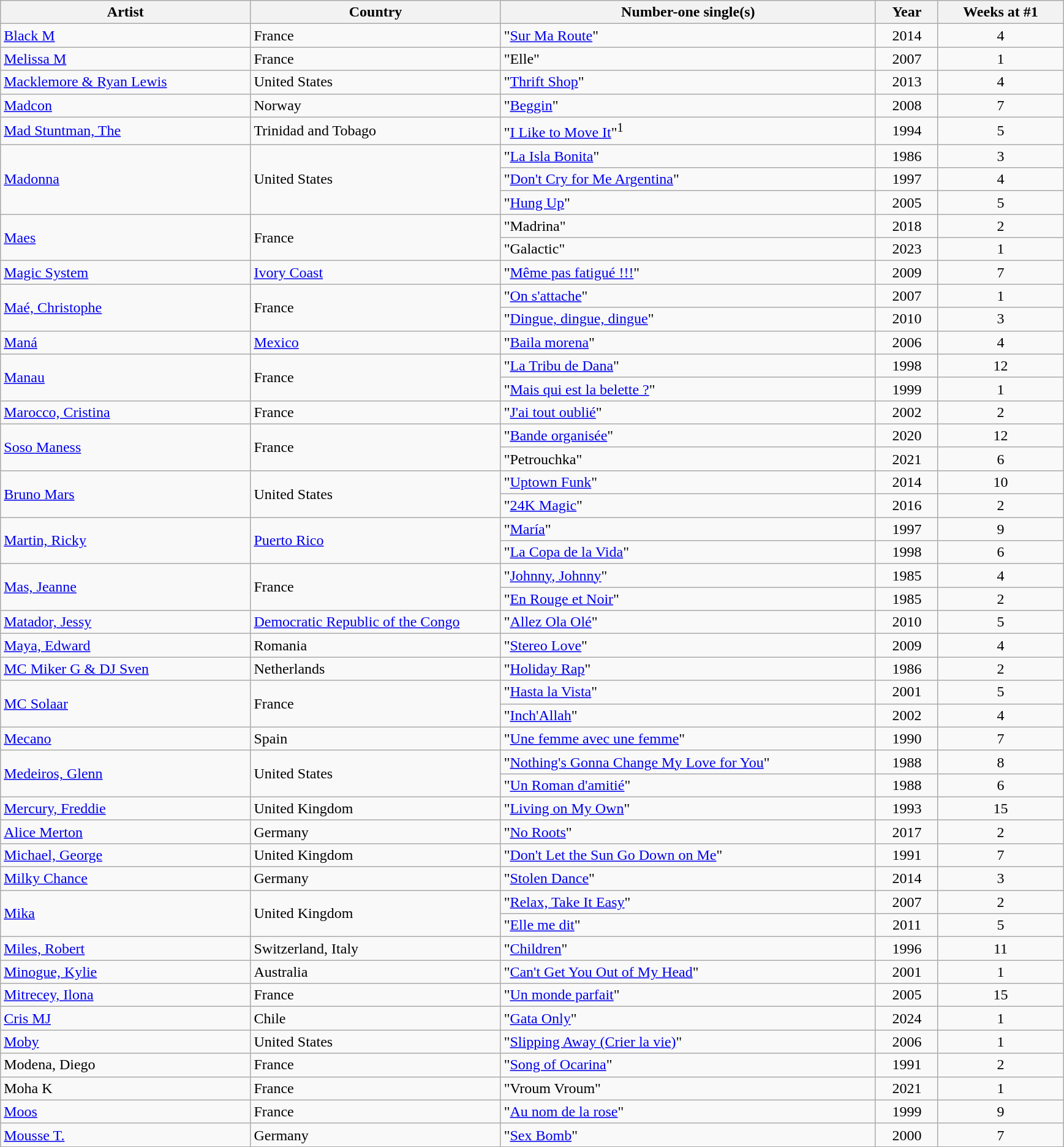<table class="wikitable">
<tr>
<th width="20%">Artist</th>
<th width="20%">Country</th>
<th width="30%">Number-one single(s)</th>
<th width="5%">Year</th>
<th width="10%">Weeks at #1</th>
</tr>
<tr>
<td><a href='#'>Black M</a></td>
<td>France</td>
<td>"<a href='#'>Sur Ma Route</a>"</td>
<td align=center>2014</td>
<td align=center>4</td>
</tr>
<tr>
<td><a href='#'>Melissa M</a></td>
<td>France</td>
<td>"Elle"</td>
<td align=center>2007</td>
<td align=center>1</td>
</tr>
<tr>
<td><a href='#'>Macklemore & Ryan Lewis</a></td>
<td>United States</td>
<td>"<a href='#'>Thrift Shop</a>"</td>
<td align=center>2013</td>
<td align=center>4</td>
</tr>
<tr>
<td><a href='#'>Madcon</a></td>
<td>Norway</td>
<td>"<a href='#'>Beggin</a>"</td>
<td align=center>2008</td>
<td align=center>7</td>
</tr>
<tr>
<td><a href='#'>Mad Stuntman, The</a></td>
<td>Trinidad and Tobago</td>
<td>"<a href='#'>I Like to Move It</a>"<sup>1</sup></td>
<td align=center>1994</td>
<td align=center>5</td>
</tr>
<tr>
<td rowspan="3"><a href='#'>Madonna</a></td>
<td rowspan="3">United States</td>
<td>"<a href='#'>La Isla Bonita</a>"</td>
<td align=center>1986</td>
<td align=center>3</td>
</tr>
<tr>
<td>"<a href='#'>Don't Cry for Me Argentina</a>"</td>
<td align=center>1997</td>
<td align=center>4</td>
</tr>
<tr>
<td>"<a href='#'>Hung Up</a>"</td>
<td align=center>2005</td>
<td align=center>5</td>
</tr>
<tr>
<td rowspan=2><a href='#'>Maes</a></td>
<td rowspan=2>France</td>
<td>"Madrina"</td>
<td align=center>2018</td>
<td align=center>2</td>
</tr>
<tr>
<td>"Galactic"</td>
<td align=center>2023</td>
<td align=center>1</td>
</tr>
<tr>
<td><a href='#'>Magic System</a></td>
<td><a href='#'>Ivory Coast</a></td>
<td>"<a href='#'>Même pas fatigué !!!</a>"</td>
<td align=center>2009</td>
<td align=center>7</td>
</tr>
<tr>
<td rowspan="2"><a href='#'>Maé, Christophe</a></td>
<td rowspan="2">France</td>
<td>"<a href='#'>On s'attache</a>"</td>
<td align=center>2007</td>
<td align=center>1</td>
</tr>
<tr>
<td>"<a href='#'>Dingue, dingue, dingue</a>"</td>
<td align=center>2010</td>
<td align=center>3</td>
</tr>
<tr>
<td><a href='#'>Maná</a></td>
<td><a href='#'>Mexico</a></td>
<td>"<a href='#'>Baila morena</a>"</td>
<td align=center>2006</td>
<td align=center>4</td>
</tr>
<tr>
<td rowspan="2"><a href='#'>Manau</a></td>
<td rowspan="2">France</td>
<td>"<a href='#'>La Tribu de Dana</a>"</td>
<td align=center>1998</td>
<td align=center>12</td>
</tr>
<tr>
<td>"<a href='#'>Mais qui est la belette ?</a>"</td>
<td align=center>1999</td>
<td align=center>1</td>
</tr>
<tr>
<td><a href='#'>Marocco, Cristina</a></td>
<td>France</td>
<td>"<a href='#'>J'ai tout oublié</a>"</td>
<td align=center>2002</td>
<td align=center>2</td>
</tr>
<tr>
<td rowspan=2><a href='#'>Soso Maness</a></td>
<td rowspan=2>France</td>
<td>"<a href='#'>Bande organisée</a>"</td>
<td align=center>2020</td>
<td align=center>12</td>
</tr>
<tr>
<td>"Petrouchka"</td>
<td align=center>2021</td>
<td align=center>6</td>
</tr>
<tr>
<td rowspan="2"><a href='#'>Bruno Mars</a></td>
<td rowspan="2">United States</td>
<td>"<a href='#'>Uptown Funk</a>"</td>
<td align=center>2014</td>
<td align=center>10</td>
</tr>
<tr>
<td>"<a href='#'>24K Magic</a>"</td>
<td align=center>2016</td>
<td align=center>2</td>
</tr>
<tr>
<td rowspan="2"><a href='#'>Martin, Ricky</a></td>
<td rowspan="2"><a href='#'>Puerto Rico</a></td>
<td>"<a href='#'>María</a>"</td>
<td align=center>1997</td>
<td align=center>9</td>
</tr>
<tr>
<td>"<a href='#'>La Copa de la Vida</a>"</td>
<td align=center>1998</td>
<td align=center>6</td>
</tr>
<tr>
<td rowspan="2"><a href='#'>Mas, Jeanne</a></td>
<td rowspan="2">France</td>
<td>"<a href='#'>Johnny, Johnny</a>"</td>
<td align=center>1985</td>
<td align=center>4</td>
</tr>
<tr>
<td>"<a href='#'>En Rouge et Noir</a>"</td>
<td align=center>1985</td>
<td align=center>2</td>
</tr>
<tr>
<td><a href='#'>Matador, Jessy</a></td>
<td><a href='#'>Democratic Republic of the Congo</a></td>
<td>"<a href='#'>Allez Ola Olé</a>"</td>
<td align=center>2010</td>
<td align=center>5</td>
</tr>
<tr>
<td><a href='#'>Maya, Edward</a></td>
<td>Romania</td>
<td>"<a href='#'>Stereo Love</a>"</td>
<td align=center>2009</td>
<td align=center>4</td>
</tr>
<tr>
<td><a href='#'>MC Miker G & DJ Sven</a></td>
<td>Netherlands</td>
<td>"<a href='#'>Holiday Rap</a>"</td>
<td align=center>1986</td>
<td align=center>2</td>
</tr>
<tr>
<td rowspan="2"><a href='#'>MC Solaar</a></td>
<td rowspan="2">France</td>
<td>"<a href='#'>Hasta la Vista</a>"</td>
<td align=center>2001</td>
<td align=center>5</td>
</tr>
<tr>
<td>"<a href='#'>Inch'Allah</a>"</td>
<td align=center>2002</td>
<td align=center>4</td>
</tr>
<tr>
<td><a href='#'>Mecano</a></td>
<td>Spain</td>
<td>"<a href='#'>Une femme avec une femme</a>"</td>
<td align=center>1990</td>
<td align=center>7</td>
</tr>
<tr>
<td rowspan="2"><a href='#'>Medeiros, Glenn</a></td>
<td rowspan="2">United States</td>
<td>"<a href='#'>Nothing's Gonna Change My Love for You</a>"</td>
<td align=center>1988</td>
<td align=center>8</td>
</tr>
<tr>
<td>"<a href='#'>Un Roman d'amitié</a>"</td>
<td align=center>1988</td>
<td align=center>6</td>
</tr>
<tr>
<td><a href='#'>Mercury, Freddie</a></td>
<td>United Kingdom</td>
<td>"<a href='#'>Living on My Own</a>"</td>
<td align=center>1993</td>
<td align=center>15</td>
</tr>
<tr>
<td><a href='#'>Alice Merton</a></td>
<td>Germany</td>
<td>"<a href='#'>No Roots</a>"</td>
<td align=center>2017</td>
<td align=center>2</td>
</tr>
<tr>
<td><a href='#'>Michael, George</a></td>
<td>United Kingdom</td>
<td>"<a href='#'>Don't Let the Sun Go Down on Me</a>"</td>
<td align=center>1991</td>
<td align=center>7</td>
</tr>
<tr>
<td><a href='#'>Milky Chance</a></td>
<td>Germany</td>
<td>"<a href='#'>Stolen Dance</a>"</td>
<td align=center>2014</td>
<td align=center>3</td>
</tr>
<tr>
<td rowspan="2"><a href='#'>Mika</a></td>
<td rowspan="2">United Kingdom</td>
<td>"<a href='#'>Relax, Take It Easy</a>"</td>
<td align=center>2007</td>
<td align=center>2</td>
</tr>
<tr>
<td>"<a href='#'>Elle me dit</a>"</td>
<td align=center>2011</td>
<td align=center>5</td>
</tr>
<tr>
<td><a href='#'>Miles, Robert</a></td>
<td>Switzerland, Italy</td>
<td>"<a href='#'>Children</a>"</td>
<td align=center>1996</td>
<td align=center>11</td>
</tr>
<tr>
<td><a href='#'>Minogue, Kylie</a></td>
<td>Australia</td>
<td>"<a href='#'>Can't Get You Out of My Head</a>"</td>
<td align=center>2001</td>
<td align=center>1</td>
</tr>
<tr>
<td><a href='#'>Mitrecey, Ilona</a></td>
<td>France</td>
<td>"<a href='#'>Un monde parfait</a>"</td>
<td align=center>2005</td>
<td align=center>15</td>
</tr>
<tr>
<td><a href='#'>Cris MJ</a></td>
<td>Chile</td>
<td>"<a href='#'>Gata Only</a>"</td>
<td align=center>2024</td>
<td align=center>1</td>
</tr>
<tr>
<td><a href='#'>Moby</a></td>
<td>United States</td>
<td>"<a href='#'>Slipping Away (Crier la vie)</a>"</td>
<td align=center>2006</td>
<td align=center>1</td>
</tr>
<tr>
<td>Modena, Diego</td>
<td>France</td>
<td>"<a href='#'>Song of Ocarina</a>"</td>
<td align=center>1991</td>
<td align=center>2</td>
</tr>
<tr>
<td>Moha K</td>
<td>France</td>
<td>"Vroum Vroum"</td>
<td align=center>2021</td>
<td align=center>1</td>
</tr>
<tr>
<td><a href='#'>Moos</a></td>
<td>France</td>
<td>"<a href='#'>Au nom de la rose</a>"</td>
<td align=center>1999</td>
<td align=center>9</td>
</tr>
<tr>
<td><a href='#'>Mousse T.</a></td>
<td>Germany</td>
<td>"<a href='#'>Sex Bomb</a>"</td>
<td align=center>2000</td>
<td align=center>7</td>
</tr>
</table>
